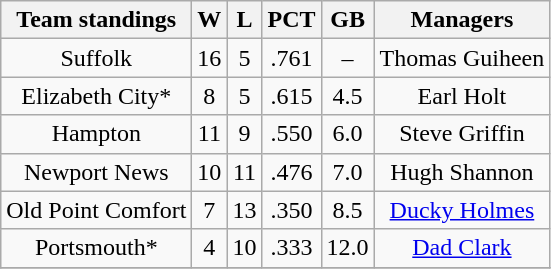<table class="wikitable">
<tr>
<th>Team standings</th>
<th>W</th>
<th>L</th>
<th>PCT</th>
<th>GB</th>
<th>Managers</th>
</tr>
<tr align=center>
<td>Suffolk</td>
<td>16</td>
<td>5</td>
<td>.761</td>
<td>–</td>
<td>Thomas Guiheen </td>
</tr>
<tr align=center>
<td>Elizabeth City*</td>
<td>8</td>
<td>5</td>
<td>.615</td>
<td>4.5</td>
<td>Earl Holt</td>
</tr>
<tr align=center>
<td>Hampton</td>
<td>11</td>
<td>9</td>
<td>.550</td>
<td>6.0</td>
<td>Steve Griffin</td>
</tr>
<tr align=center>
<td>Newport News</td>
<td>10</td>
<td>11</td>
<td>.476</td>
<td>7.0</td>
<td>Hugh Shannon</td>
</tr>
<tr align=center>
<td>Old Point Comfort</td>
<td>7</td>
<td>13</td>
<td>.350</td>
<td>8.5</td>
<td><a href='#'>Ducky Holmes</a></td>
</tr>
<tr align=center>
<td>Portsmouth*</td>
<td>4</td>
<td>10</td>
<td>.333</td>
<td>12.0</td>
<td><a href='#'>Dad Clark</a></td>
</tr>
<tr align=center>
</tr>
</table>
